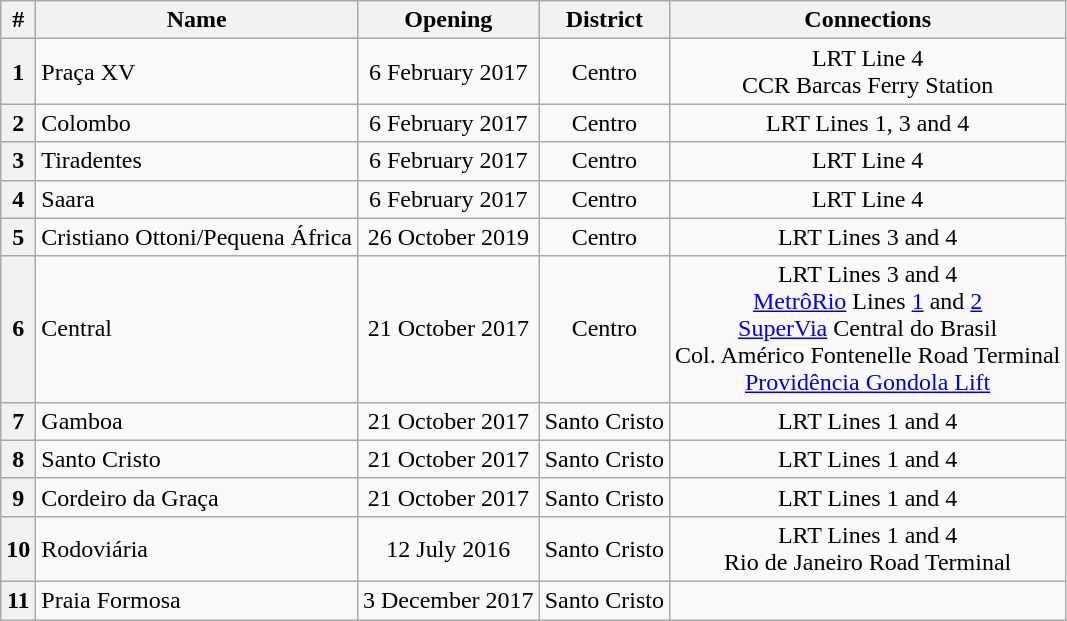<table class="wikitable" style="text-align: center;">
<tr>
<th>#</th>
<th>Name</th>
<th>Opening</th>
<th>District</th>
<th>Connections</th>
</tr>
<tr>
<th>1</th>
<td style="text-align:left;">Praça XV</td>
<td>6 February 2017</td>
<td>Centro</td>
<td> LRT Line 4<br> CCR Barcas Ferry Station</td>
</tr>
<tr>
<th>2</th>
<td style="text-align:left;">Colombo</td>
<td>6 February 2017</td>
<td>Centro</td>
<td> LRT Lines 1, 3 and 4</td>
</tr>
<tr>
<th>3</th>
<td style="text-align:left;">Tiradentes</td>
<td>6 February 2017</td>
<td>Centro</td>
<td> LRT Line 4</td>
</tr>
<tr>
<th>4</th>
<td style="text-align:left;">Saara</td>
<td>6 February 2017</td>
<td>Centro</td>
<td> LRT Line 4</td>
</tr>
<tr>
<th>5</th>
<td style="text-align:left;">Cristiano Ottoni/Pequena África</td>
<td>26 October 2019</td>
<td>Centro</td>
<td> LRT Lines 3 and 4</td>
</tr>
<tr>
<th>6</th>
<td style="text-align:left;">Central</td>
<td>21 October 2017</td>
<td>Centro</td>
<td> LRT Lines 3 and 4<br> <a href='#'>MetrôRio</a> Lines <a href='#'>1</a> and <a href='#'>2</a><br> <a href='#'>SuperVia</a> Central do Brasil<br> Col. Américo Fontenelle Road Terminal<br> <a href='#'>Providência Gondola Lift</a></td>
</tr>
<tr>
<th>7</th>
<td style="text-align:left;">Gamboa</td>
<td>21 October 2017</td>
<td>Santo Cristo</td>
<td> LRT Lines 1 and 4</td>
</tr>
<tr>
<th>8</th>
<td style="text-align:left;">Santo Cristo</td>
<td>21 October 2017</td>
<td>Santo Cristo</td>
<td> LRT Lines 1 and 4</td>
</tr>
<tr>
<th>9</th>
<td style="text-align:left;">Cordeiro da Graça</td>
<td>21 October 2017</td>
<td>Santo Cristo</td>
<td> LRT Lines 1 and 4</td>
</tr>
<tr>
<th>10</th>
<td style="text-align:left;">Rodoviária</td>
<td>12 July 2016</td>
<td>Santo Cristo</td>
<td> LRT Lines 1 and 4<br> Rio de Janeiro Road Terminal</td>
</tr>
<tr>
<th>11</th>
<td style="text-align:left;">Praia Formosa</td>
<td>3 December 2017</td>
<td>Santo Cristo</td>
<td></td>
</tr>
</table>
